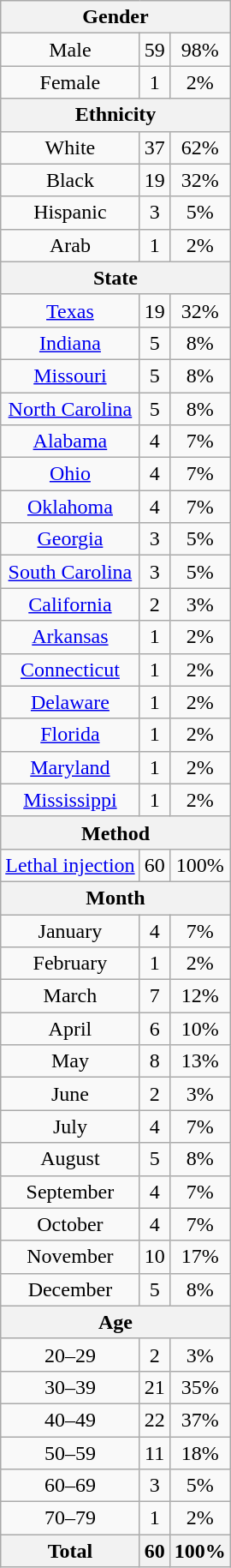<table class="wikitable" style="text-align:center;">
<tr>
<th colspan="3">Gender</th>
</tr>
<tr>
<td>Male</td>
<td>59</td>
<td>98%</td>
</tr>
<tr>
<td>Female</td>
<td>1</td>
<td>2%</td>
</tr>
<tr>
<th colspan="3">Ethnicity</th>
</tr>
<tr>
<td>White</td>
<td>37</td>
<td>62%</td>
</tr>
<tr>
<td>Black</td>
<td>19</td>
<td>32%</td>
</tr>
<tr>
<td>Hispanic</td>
<td>3</td>
<td>5%</td>
</tr>
<tr>
<td>Arab</td>
<td>1</td>
<td>2%</td>
</tr>
<tr>
<th colspan="3">State</th>
</tr>
<tr>
<td><a href='#'>Texas</a></td>
<td>19</td>
<td>32%</td>
</tr>
<tr>
<td><a href='#'>Indiana</a></td>
<td>5</td>
<td>8%</td>
</tr>
<tr>
<td><a href='#'>Missouri</a></td>
<td>5</td>
<td>8%</td>
</tr>
<tr>
<td><a href='#'>North Carolina</a></td>
<td>5</td>
<td>8%</td>
</tr>
<tr>
<td><a href='#'>Alabama</a></td>
<td>4</td>
<td>7%</td>
</tr>
<tr>
<td><a href='#'>Ohio</a></td>
<td>4</td>
<td>7%</td>
</tr>
<tr>
<td><a href='#'>Oklahoma</a></td>
<td>4</td>
<td>7%</td>
</tr>
<tr>
<td><a href='#'>Georgia</a></td>
<td>3</td>
<td>5%</td>
</tr>
<tr>
<td><a href='#'>South Carolina</a></td>
<td>3</td>
<td>5%</td>
</tr>
<tr>
<td><a href='#'>California</a></td>
<td>2</td>
<td>3%</td>
</tr>
<tr>
<td><a href='#'>Arkansas</a></td>
<td>1</td>
<td>2%</td>
</tr>
<tr>
<td><a href='#'>Connecticut</a></td>
<td>1</td>
<td>2%</td>
</tr>
<tr>
<td><a href='#'>Delaware</a></td>
<td>1</td>
<td>2%</td>
</tr>
<tr>
<td><a href='#'>Florida</a></td>
<td>1</td>
<td>2%</td>
</tr>
<tr>
<td><a href='#'>Maryland</a></td>
<td>1</td>
<td>2%</td>
</tr>
<tr>
<td><a href='#'>Mississippi</a></td>
<td>1</td>
<td>2%</td>
</tr>
<tr>
<th colspan="3">Method</th>
</tr>
<tr>
<td><a href='#'>Lethal injection</a></td>
<td>60</td>
<td>100%</td>
</tr>
<tr>
<th colspan="3">Month</th>
</tr>
<tr>
<td>January</td>
<td>4</td>
<td>7%</td>
</tr>
<tr>
<td>February</td>
<td>1</td>
<td>2%</td>
</tr>
<tr>
<td>March</td>
<td>7</td>
<td>12%</td>
</tr>
<tr>
<td>April</td>
<td>6</td>
<td>10%</td>
</tr>
<tr>
<td>May</td>
<td>8</td>
<td>13%</td>
</tr>
<tr>
<td>June</td>
<td>2</td>
<td>3%</td>
</tr>
<tr>
<td>July</td>
<td>4</td>
<td>7%</td>
</tr>
<tr>
<td>August</td>
<td>5</td>
<td>8%</td>
</tr>
<tr>
<td>September</td>
<td>4</td>
<td>7%</td>
</tr>
<tr>
<td>October</td>
<td>4</td>
<td>7%</td>
</tr>
<tr>
<td>November</td>
<td>10</td>
<td>17%</td>
</tr>
<tr>
<td>December</td>
<td>5</td>
<td>8%</td>
</tr>
<tr>
<th colspan="3">Age</th>
</tr>
<tr>
<td>20–29</td>
<td>2</td>
<td>3%</td>
</tr>
<tr>
<td>30–39</td>
<td>21</td>
<td>35%</td>
</tr>
<tr>
<td>40–49</td>
<td>22</td>
<td>37%</td>
</tr>
<tr>
<td>50–59</td>
<td>11</td>
<td>18%</td>
</tr>
<tr>
<td>60–69</td>
<td>3</td>
<td>5%</td>
</tr>
<tr>
<td>70–79</td>
<td>1</td>
<td>2%</td>
</tr>
<tr>
<th>Total</th>
<th>60</th>
<th>100%</th>
</tr>
</table>
